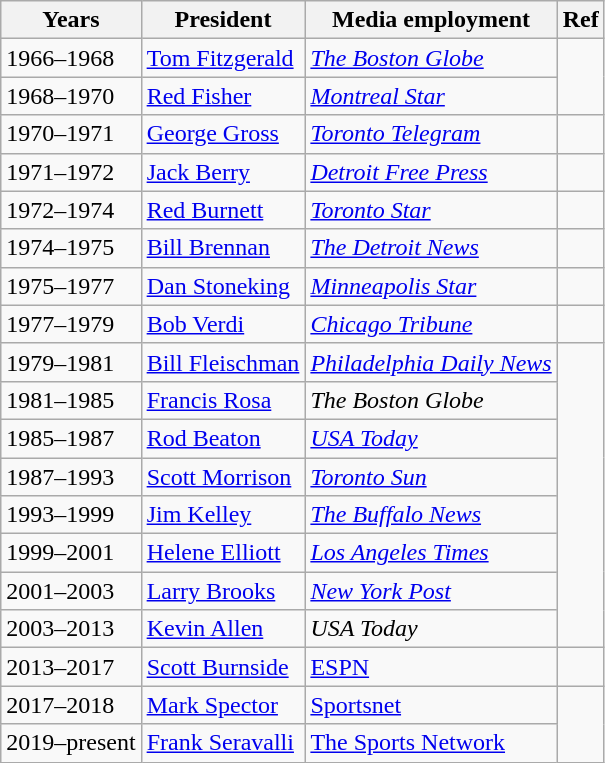<table class="wikitable">
<tr>
<th>Years</th>
<th>President</th>
<th>Media employment</th>
<th>Ref</th>
</tr>
<tr>
<td>1966–1968</td>
<td><a href='#'>Tom Fitzgerald</a></td>
<td><em><a href='#'>The Boston Globe</a></em></td>
<td rowspan="2"></td>
</tr>
<tr>
<td>1968–1970</td>
<td><a href='#'>Red Fisher</a></td>
<td><em><a href='#'>Montreal Star</a></em></td>
</tr>
<tr>
<td>1970–1971</td>
<td><a href='#'>George Gross</a></td>
<td><em><a href='#'>Toronto Telegram</a></em></td>
<td></td>
</tr>
<tr>
<td>1971–1972</td>
<td><a href='#'>Jack Berry</a></td>
<td><em><a href='#'>Detroit Free Press</a></em></td>
<td></td>
</tr>
<tr>
<td>1972–1974</td>
<td><a href='#'>Red Burnett</a></td>
<td><em><a href='#'>Toronto Star</a></em></td>
<td></td>
</tr>
<tr>
<td>1974–1975</td>
<td><a href='#'>Bill Brennan</a></td>
<td><em><a href='#'>The Detroit News</a></em></td>
<td></td>
</tr>
<tr>
<td>1975–1977</td>
<td><a href='#'>Dan Stoneking</a></td>
<td><em><a href='#'>Minneapolis Star</a></em></td>
<td></td>
</tr>
<tr>
<td>1977–1979</td>
<td><a href='#'>Bob Verdi</a></td>
<td><em><a href='#'>Chicago Tribune</a></em></td>
<td></td>
</tr>
<tr>
<td>1979–1981</td>
<td><a href='#'>Bill Fleischman</a></td>
<td><em><a href='#'>Philadelphia Daily News</a></em></td>
<td rowspan="8"></td>
</tr>
<tr>
<td>1981–1985</td>
<td><a href='#'>Francis Rosa</a></td>
<td><em>The Boston Globe</em></td>
</tr>
<tr>
<td>1985–1987</td>
<td><a href='#'>Rod Beaton</a></td>
<td><em><a href='#'>USA Today</a></em></td>
</tr>
<tr>
<td>1987–1993</td>
<td><a href='#'>Scott Morrison</a></td>
<td><em><a href='#'>Toronto Sun</a></em></td>
</tr>
<tr>
<td>1993–1999</td>
<td><a href='#'>Jim Kelley</a></td>
<td><em><a href='#'>The Buffalo News</a></em></td>
</tr>
<tr>
<td>1999–2001</td>
<td><a href='#'>Helene Elliott</a></td>
<td><em><a href='#'>Los Angeles Times</a></em></td>
</tr>
<tr>
<td>2001–2003</td>
<td><a href='#'>Larry Brooks</a></td>
<td><em><a href='#'>New York Post</a></em></td>
</tr>
<tr>
<td>2003–2013</td>
<td><a href='#'>Kevin Allen</a></td>
<td><em>USA Today</em></td>
</tr>
<tr>
<td>2013–2017</td>
<td><a href='#'>Scott Burnside</a></td>
<td><a href='#'>ESPN</a></td>
<td></td>
</tr>
<tr>
<td>2017–2018</td>
<td><a href='#'>Mark Spector</a></td>
<td><a href='#'>Sportsnet</a></td>
<td rowspan="2"></td>
</tr>
<tr>
<td>2019–present</td>
<td><a href='#'>Frank Seravalli</a></td>
<td><a href='#'>The Sports Network</a></td>
</tr>
</table>
